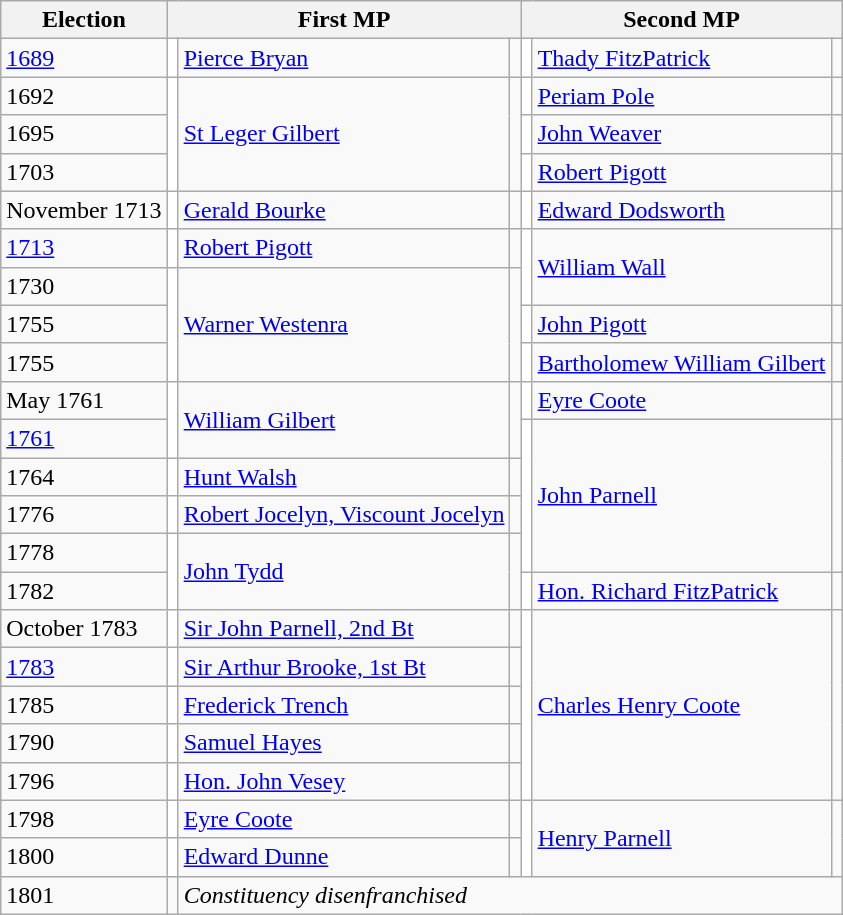<table class="wikitable">
<tr>
<th>Election</th>
<th colspan=3>First MP</th>
<th colspan=3>Second MP</th>
</tr>
<tr>
<td><a href='#'>1689</a></td>
<td style="background-color: white"></td>
<td><a href='#'>Pierce Bryan</a></td>
<td></td>
<td style="background-color: white"></td>
<td><a href='#'>Thady FitzPatrick</a></td>
<td></td>
</tr>
<tr>
<td>1692</td>
<td rowspan="3" style="background-color: white"></td>
<td rowspan="3"><a href='#'>St Leger Gilbert</a></td>
<td rowspan="3"></td>
<td style="background-color: white"></td>
<td><a href='#'>Periam Pole</a></td>
<td></td>
</tr>
<tr>
<td>1695</td>
<td style="background-color: white"></td>
<td><a href='#'>John Weaver</a></td>
<td></td>
</tr>
<tr>
<td>1703</td>
<td style="background-color: white"></td>
<td><a href='#'>Robert Pigott</a></td>
<td></td>
</tr>
<tr>
<td>November 1713</td>
<td style="background-color: white"></td>
<td><a href='#'>Gerald Bourke</a></td>
<td></td>
<td style="background-color: white"></td>
<td><a href='#'>Edward Dodsworth</a></td>
<td></td>
</tr>
<tr>
<td><a href='#'>1713</a></td>
<td style="background-color: white"></td>
<td><a href='#'>Robert Pigott</a></td>
<td></td>
<td rowspan="2" style="background-color: white"></td>
<td rowspan="2"><a href='#'>William Wall</a></td>
<td rowspan="2"></td>
</tr>
<tr>
<td>1730</td>
<td rowspan="3" style="background-color: white"></td>
<td rowspan="3"><a href='#'>Warner Westenra</a></td>
<td rowspan="3"></td>
</tr>
<tr>
<td>1755</td>
<td style="background-color: white"></td>
<td><a href='#'>John Pigott</a></td>
<td></td>
</tr>
<tr>
<td>1755</td>
<td style="background-color: white"></td>
<td><a href='#'>Bartholomew William Gilbert</a></td>
<td></td>
</tr>
<tr>
<td>May 1761</td>
<td rowspan="2" style="background-color: white"></td>
<td rowspan="2"><a href='#'>William Gilbert</a></td>
<td rowspan="2"></td>
<td style="background-color: white"></td>
<td><a href='#'>Eyre Coote</a></td>
<td></td>
</tr>
<tr>
<td><a href='#'>1761</a></td>
<td rowspan="4" style="background-color: white"></td>
<td rowspan="4"><a href='#'>John Parnell</a></td>
<td rowspan="4"></td>
</tr>
<tr>
<td>1764</td>
<td style="background-color: white"></td>
<td><a href='#'>Hunt Walsh</a></td>
<td></td>
</tr>
<tr>
<td>1776</td>
<td style="background-color: white"></td>
<td><a href='#'>Robert Jocelyn, Viscount Jocelyn</a></td>
<td></td>
</tr>
<tr>
<td>1778</td>
<td rowspan="2" style="background-color: white"></td>
<td rowspan="2"><a href='#'>John Tydd</a></td>
<td rowspan="2"></td>
</tr>
<tr>
<td>1782</td>
<td style="background-color: white"></td>
<td><a href='#'>Hon. Richard FitzPatrick</a></td>
<td></td>
</tr>
<tr>
<td>October 1783</td>
<td style="background-color: white"></td>
<td><a href='#'>Sir John Parnell, 2nd Bt</a></td>
<td></td>
<td rowspan="5" style="background-color: white"></td>
<td rowspan="5"><a href='#'>Charles Henry Coote</a></td>
<td rowspan="5"></td>
</tr>
<tr>
<td><a href='#'>1783</a></td>
<td style="background-color: white"></td>
<td><a href='#'>Sir Arthur Brooke, 1st Bt</a></td>
<td></td>
</tr>
<tr>
<td>1785</td>
<td style="background-color: white"></td>
<td><a href='#'>Frederick Trench</a></td>
<td></td>
</tr>
<tr>
<td>1790</td>
<td style="background-color: white"></td>
<td><a href='#'>Samuel Hayes</a></td>
<td></td>
</tr>
<tr>
<td>1796</td>
<td style="background-color: white"></td>
<td><a href='#'>Hon. John Vesey</a></td>
<td></td>
</tr>
<tr>
<td>1798</td>
<td style="background-color: white"></td>
<td><a href='#'>Eyre Coote</a></td>
<td></td>
<td rowspan="2" style="background-color: white"></td>
<td rowspan="2"><a href='#'>Henry Parnell</a></td>
<td rowspan="2"></td>
</tr>
<tr>
<td>1800</td>
<td style="background-color: white"></td>
<td><a href='#'>Edward Dunne</a></td>
<td></td>
</tr>
<tr>
<td>1801</td>
<td></td>
<td colspan = "5"><em>Constituency disenfranchised</em></td>
</tr>
</table>
